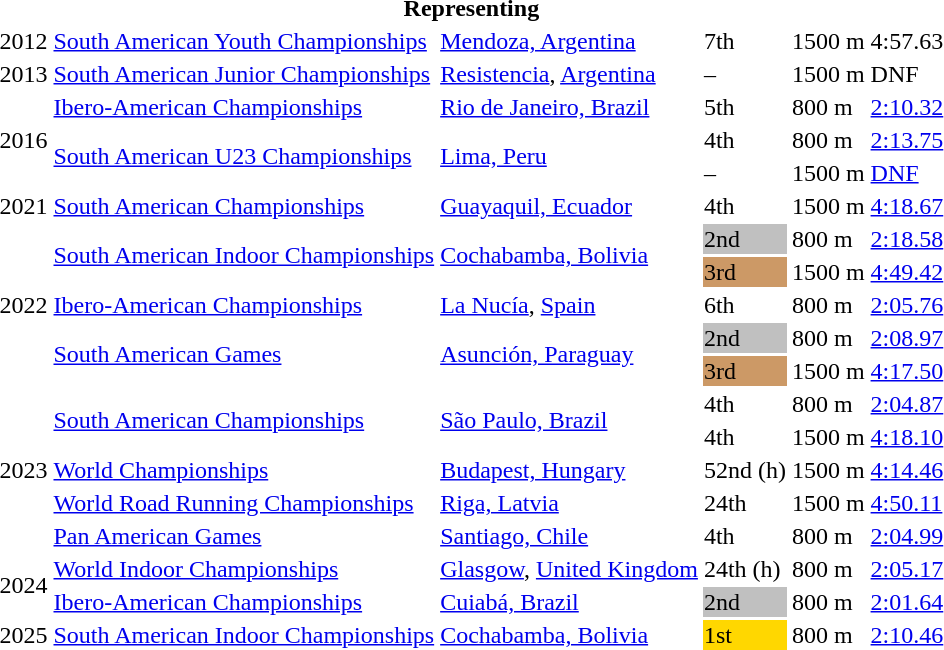<table>
<tr>
<th colspan="6">Representing </th>
</tr>
<tr>
<td>2012</td>
<td><a href='#'>South American Youth Championships</a></td>
<td><a href='#'>Mendoza, Argentina</a></td>
<td>7th</td>
<td>1500 m</td>
<td>4:57.63</td>
</tr>
<tr>
<td>2013</td>
<td><a href='#'>South American Junior Championships</a></td>
<td><a href='#'>Resistencia</a>, <a href='#'>Argentina</a></td>
<td>–</td>
<td>1500 m</td>
<td>DNF</td>
</tr>
<tr>
<td rowspan=3>2016</td>
<td><a href='#'>Ibero-American Championships</a></td>
<td><a href='#'>Rio de Janeiro, Brazil</a></td>
<td>5th</td>
<td>800 m</td>
<td><a href='#'>2:10.32</a></td>
</tr>
<tr>
<td rowspan=2><a href='#'>South American U23 Championships</a></td>
<td rowspan=2><a href='#'>Lima, Peru</a></td>
<td>4th</td>
<td>800 m</td>
<td><a href='#'>2:13.75</a></td>
</tr>
<tr>
<td>–</td>
<td>1500 m</td>
<td><a href='#'>DNF</a></td>
</tr>
<tr>
<td>2021</td>
<td><a href='#'>South American Championships</a></td>
<td><a href='#'>Guayaquil, Ecuador</a></td>
<td>4th</td>
<td>1500 m</td>
<td><a href='#'>4:18.67</a></td>
</tr>
<tr>
<td rowspan=5>2022</td>
<td rowspan=2><a href='#'>South American Indoor Championships</a></td>
<td rowspan=2><a href='#'>Cochabamba, Bolivia</a></td>
<td bgcolor=silver>2nd</td>
<td>800 m</td>
<td><a href='#'>2:18.58</a></td>
</tr>
<tr>
<td bgcolor=cc9966>3rd</td>
<td>1500 m</td>
<td><a href='#'>4:49.42</a></td>
</tr>
<tr>
<td><a href='#'>Ibero-American Championships</a></td>
<td><a href='#'>La Nucía</a>, <a href='#'>Spain</a></td>
<td>6th</td>
<td>800 m</td>
<td><a href='#'>2:05.76</a></td>
</tr>
<tr>
<td rowspan=2><a href='#'>South American Games</a></td>
<td rowspan=2><a href='#'>Asunción, Paraguay</a></td>
<td bgcolor=silver>2nd</td>
<td>800 m</td>
<td><a href='#'>	2:08.97</a></td>
</tr>
<tr>
<td bgcolor=cc9966>3rd</td>
<td>1500 m</td>
<td><a href='#'>	4:17.50</a></td>
</tr>
<tr>
<td rowspan=5>2023</td>
<td rowspan=2><a href='#'>South American Championships</a></td>
<td rowspan=2><a href='#'>São Paulo, Brazil</a></td>
<td>4th</td>
<td>800 m</td>
<td><a href='#'>2:04.87</a></td>
</tr>
<tr>
<td>4th</td>
<td>1500 m</td>
<td><a href='#'>4:18.10</a></td>
</tr>
<tr>
<td><a href='#'>World Championships</a></td>
<td><a href='#'>Budapest, Hungary</a></td>
<td>52nd (h)</td>
<td>1500 m</td>
<td><a href='#'>4:14.46</a></td>
</tr>
<tr>
<td><a href='#'>World Road Running Championships</a></td>
<td><a href='#'>Riga, Latvia</a></td>
<td>24th</td>
<td>1500 m</td>
<td><a href='#'>4:50.11</a></td>
</tr>
<tr>
<td><a href='#'>Pan American Games</a></td>
<td><a href='#'>Santiago, Chile</a></td>
<td>4th</td>
<td>800 m</td>
<td><a href='#'>2:04.99</a></td>
</tr>
<tr>
<td rowspan=2>2024</td>
<td><a href='#'>World Indoor Championships</a></td>
<td><a href='#'>Glasgow</a>, <a href='#'>United Kingdom</a></td>
<td>24th (h)</td>
<td>800 m</td>
<td><a href='#'>2:05.17</a></td>
</tr>
<tr>
<td><a href='#'>Ibero-American Championships</a></td>
<td><a href='#'>Cuiabá, Brazil</a></td>
<td bgcolor=silver>2nd</td>
<td>800 m</td>
<td><a href='#'>2:01.64</a></td>
</tr>
<tr>
<td>2025</td>
<td><a href='#'>South American Indoor Championships</a></td>
<td><a href='#'>Cochabamba, Bolivia</a></td>
<td bgcolor=gold>1st</td>
<td>800 m</td>
<td><a href='#'>2:10.46</a></td>
</tr>
</table>
